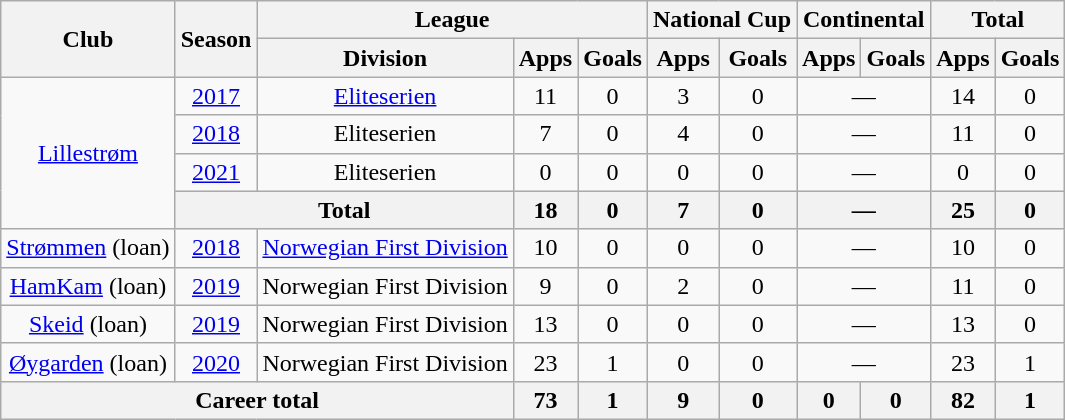<table class="wikitable" style="text-align: center;">
<tr>
<th rowspan="2">Club</th>
<th rowspan="2">Season</th>
<th colspan="3">League</th>
<th colspan="2">National Cup</th>
<th colspan="2">Continental</th>
<th colspan="2">Total</th>
</tr>
<tr>
<th>Division</th>
<th>Apps</th>
<th>Goals</th>
<th>Apps</th>
<th>Goals</th>
<th>Apps</th>
<th>Goals</th>
<th>Apps</th>
<th>Goals</th>
</tr>
<tr>
<td rowspan="4"><a href='#'>Lillestrøm</a></td>
<td><a href='#'>2017</a></td>
<td><a href='#'>Eliteserien</a></td>
<td>11</td>
<td>0</td>
<td>3</td>
<td>0</td>
<td colspan="2">—</td>
<td>14</td>
<td>0</td>
</tr>
<tr>
<td><a href='#'>2018</a></td>
<td>Eliteserien</td>
<td>7</td>
<td>0</td>
<td>4</td>
<td>0</td>
<td colspan="2">—</td>
<td>11</td>
<td>0</td>
</tr>
<tr>
<td><a href='#'>2021</a></td>
<td>Eliteserien</td>
<td>0</td>
<td>0</td>
<td>0</td>
<td>0</td>
<td colspan="2">—</td>
<td>0</td>
<td>0</td>
</tr>
<tr>
<th colspan="2">Total</th>
<th>18</th>
<th>0</th>
<th>7</th>
<th>0</th>
<th colspan="2">—</th>
<th>25</th>
<th>0</th>
</tr>
<tr>
<td><a href='#'>Strømmen</a> (loan)</td>
<td><a href='#'>2018</a></td>
<td><a href='#'>Norwegian First Division</a></td>
<td>10</td>
<td>0</td>
<td>0</td>
<td>0</td>
<td colspan="2">—</td>
<td>10</td>
<td>0</td>
</tr>
<tr>
<td><a href='#'>HamKam</a> (loan)</td>
<td><a href='#'>2019</a></td>
<td>Norwegian First Division</td>
<td>9</td>
<td>0</td>
<td>2</td>
<td>0</td>
<td colspan="2">—</td>
<td>11</td>
<td>0</td>
</tr>
<tr>
<td><a href='#'>Skeid</a> (loan)</td>
<td><a href='#'>2019</a></td>
<td>Norwegian First Division</td>
<td>13</td>
<td>0</td>
<td>0</td>
<td>0</td>
<td colspan="2">—</td>
<td>13</td>
<td>0</td>
</tr>
<tr>
<td><a href='#'>Øygarden</a> (loan)</td>
<td><a href='#'>2020</a></td>
<td>Norwegian First Division</td>
<td>23</td>
<td>1</td>
<td>0</td>
<td>0</td>
<td colspan="2">—</td>
<td>23</td>
<td>1</td>
</tr>
<tr>
<th colspan="3">Career total</th>
<th>73</th>
<th>1</th>
<th>9</th>
<th>0</th>
<th>0</th>
<th>0</th>
<th>82</th>
<th>1</th>
</tr>
</table>
